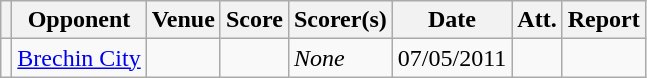<table class="wikitable">
<tr>
<th></th>
<th>Opponent</th>
<th>Venue</th>
<th>Score</th>
<th>Scorer(s)</th>
<th>Date</th>
<th>Att.</th>
<th>Report</th>
</tr>
<tr>
<td></td>
<td><a href='#'>Brechin City</a></td>
<td></td>
<td></td>
<td><em>None</em></td>
<td>07/05/2011</td>
<td></td>
<td></td>
</tr>
</table>
